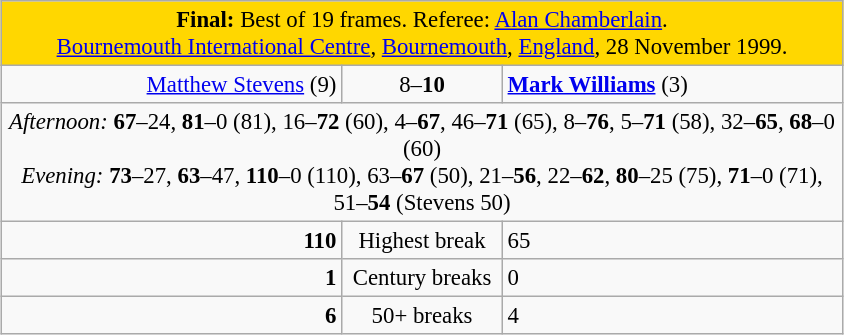<table class="wikitable" style="font-size: 95%; margin: 1em auto 1em auto;">
<tr>
<td colspan="3" align="center" bgcolor="#ffd700"><strong>Final:</strong> Best of 19 frames. Referee: <a href='#'>Alan Chamberlain</a>.<br><a href='#'>Bournemouth International Centre</a>, <a href='#'>Bournemouth</a>, <a href='#'>England</a>, 28 November 1999.</td>
</tr>
<tr>
<td width="220" align="right"><a href='#'>Matthew Stevens</a> (9)<br></td>
<td width="100" align="center">8–<strong>10</strong></td>
<td width="220"><strong><a href='#'>Mark Williams</a></strong> (3)<br></td>
</tr>
<tr>
<td colspan="3" align="center" style="font-size: 100%"><em>Afternoon:</em> <strong>67</strong>–24, <strong>81</strong>–0 (81), 16–<strong>72</strong> (60), 4–<strong>67</strong>, 46–<strong>71</strong> (65), 8–<strong>76</strong>, 5–<strong>71</strong> (58), 32–<strong>65</strong>, <strong>68</strong>–0 (60)<br><em>Evening:</em> <strong>73</strong>–27, <strong>63</strong>–47, <strong>110</strong>–0 (110), 63–<strong>67</strong> (50), 21–<strong>56</strong>, 22–<strong>62</strong>, <strong>80</strong>–25 (75), <strong>71</strong>–0 (71), 51–<strong>54</strong> (Stevens 50)</td>
</tr>
<tr>
<td align="right"><strong>110</strong></td>
<td align="center">Highest break</td>
<td align="left">65</td>
</tr>
<tr>
<td align="right"><strong>1</strong></td>
<td align="center">Century breaks</td>
<td align="left">0</td>
</tr>
<tr>
<td align="right"><strong>6</strong></td>
<td align="center">50+ breaks</td>
<td align="left">4</td>
</tr>
</table>
